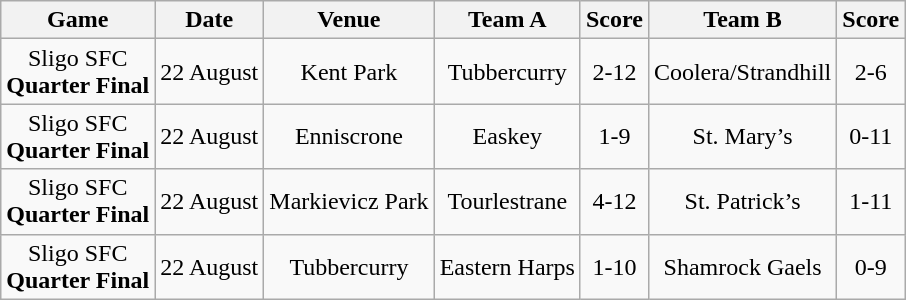<table class="wikitable">
<tr>
<th>Game</th>
<th>Date</th>
<th>Venue</th>
<th>Team A</th>
<th>Score</th>
<th>Team B</th>
<th>Score</th>
</tr>
<tr align="center">
<td>Sligo SFC<br><strong>Quarter Final</strong></td>
<td>22 August</td>
<td>Kent Park</td>
<td>Tubbercurry</td>
<td>2-12</td>
<td>Coolera/Strandhill</td>
<td>2-6</td>
</tr>
<tr align="center">
<td>Sligo SFC<br><strong>Quarter Final</strong></td>
<td>22 August</td>
<td>Enniscrone</td>
<td>Easkey</td>
<td>1-9</td>
<td>St. Mary’s</td>
<td>0-11</td>
</tr>
<tr align="center">
<td>Sligo SFC<br><strong>Quarter Final</strong></td>
<td>22 August</td>
<td>Markievicz Park</td>
<td>Tourlestrane</td>
<td>4-12</td>
<td>St. Patrick’s</td>
<td>1-11</td>
</tr>
<tr align="center">
<td>Sligo SFC<br><strong>Quarter Final</strong></td>
<td>22 August</td>
<td>Tubbercurry</td>
<td>Eastern Harps</td>
<td>1-10</td>
<td>Shamrock Gaels</td>
<td>0-9</td>
</tr>
</table>
